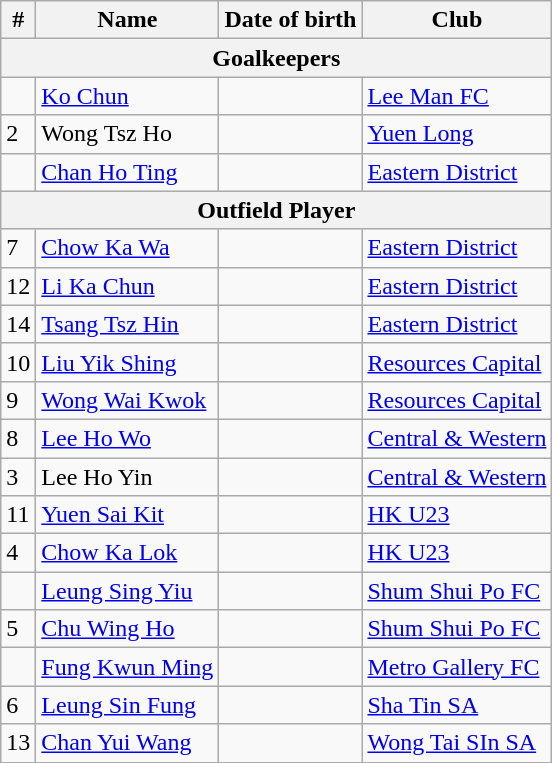<table class="wikitable">
<tr>
<th>#</th>
<th>Name</th>
<th>Date of birth</th>
<th>Club</th>
</tr>
<tr>
<th colspan=4>Goalkeepers</th>
</tr>
<tr>
<td></td>
<td><a href='#'>Ko Chun</a></td>
<td></td>
<td><a href='#'>Lee Man FC</a></td>
</tr>
<tr>
<td>2</td>
<td>Wong Tsz Ho</td>
<td></td>
<td><a href='#'>Yuen Long</a></td>
</tr>
<tr>
<td></td>
<td><a href='#'>Chan Ho Ting</a></td>
<td></td>
<td><a href='#'>Eastern District</a></td>
</tr>
<tr>
<th colspan=4>Outfield Player</th>
</tr>
<tr>
<td>7</td>
<td><a href='#'>Chow Ka Wa</a></td>
<td></td>
<td><a href='#'>Eastern District</a></td>
</tr>
<tr>
<td>12</td>
<td><a href='#'>Li Ka Chun</a></td>
<td></td>
<td><a href='#'>Eastern District</a></td>
</tr>
<tr>
<td>14</td>
<td><a href='#'>Tsang Tsz Hin</a></td>
<td></td>
<td><a href='#'>Eastern District</a></td>
</tr>
<tr>
<td>10</td>
<td><a href='#'>Liu Yik Shing</a></td>
<td></td>
<td><a href='#'>Resources Capital</a></td>
</tr>
<tr>
<td>9</td>
<td><a href='#'>Wong Wai Kwok</a></td>
<td></td>
<td><a href='#'>Resources Capital</a></td>
</tr>
<tr>
<td>8</td>
<td><a href='#'>Lee Ho Wo</a></td>
<td></td>
<td><a href='#'>Central & Western</a></td>
</tr>
<tr>
<td>3</td>
<td>Lee Ho Yin</td>
<td></td>
<td><a href='#'>Central & Western</a></td>
</tr>
<tr>
<td>11</td>
<td><a href='#'>Yuen Sai Kit</a></td>
<td></td>
<td><a href='#'>HK U23</a></td>
</tr>
<tr>
<td>4</td>
<td><a href='#'>Chow Ka Lok</a></td>
<td></td>
<td><a href='#'>HK U23</a></td>
</tr>
<tr>
<td></td>
<td><a href='#'>Leung Sing Yiu</a></td>
<td></td>
<td><a href='#'>Shum Shui Po FC</a></td>
</tr>
<tr>
<td>5</td>
<td><a href='#'>Chu Wing Ho</a></td>
<td></td>
<td><a href='#'>Shum Shui Po FC</a></td>
</tr>
<tr>
<td></td>
<td><a href='#'>Fung Kwun Ming</a></td>
<td></td>
<td><a href='#'>Metro Gallery FC</a></td>
</tr>
<tr>
<td>6</td>
<td><a href='#'>Leung Sin Fung</a></td>
<td></td>
<td><a href='#'>Sha Tin SA</a></td>
</tr>
<tr>
<td>13</td>
<td><a href='#'>Chan Yui Wang</a></td>
<td></td>
<td><a href='#'>Wong Tai SIn SA</a></td>
</tr>
<tr>
</tr>
</table>
